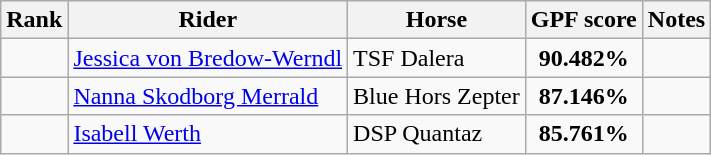<table class="wikitable sortable" style="text-align:center">
<tr>
<th>Rank</th>
<th>Rider</th>
<th>Horse</th>
<th>GPF score</th>
<th>Notes</th>
</tr>
<tr>
<td></td>
<td align="left"> <a href='#'>Jessica von Bredow-Werndl</a></td>
<td align="left">TSF Dalera</td>
<td><strong>90.482%</strong></td>
<td></td>
</tr>
<tr>
<td></td>
<td align="left"> <a href='#'>Nanna Skodborg Merrald</a></td>
<td align="left">Blue Hors Zepter</td>
<td><strong>87.146%</strong></td>
<td></td>
</tr>
<tr>
<td></td>
<td align="left"> <a href='#'>Isabell Werth</a></td>
<td align="left">DSP Quantaz</td>
<td><strong>85.761%</strong></td>
<td></td>
</tr>
</table>
